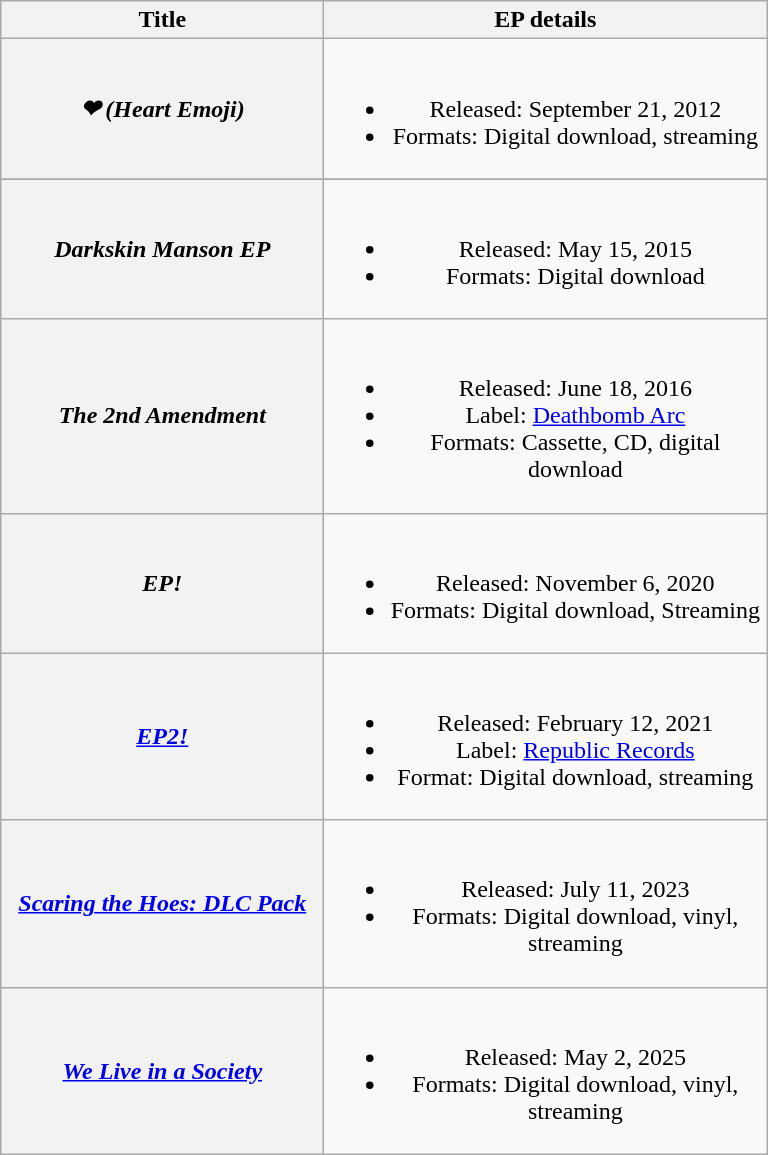<table class="wikitable plainrowheaders" style="text-align:center;">
<tr>
<th scope="col" style="width:13em;">Title</th>
<th scope="col" style="width:18em;">EP details</th>
</tr>
<tr>
<th scope="row"><em>❤ (Heart Emoji)</em><br></th>
<td><br><ul><li>Released: September 21, 2012</li><li>Formats: Digital download, streaming</li></ul></td>
</tr>
<tr>
</tr>
<tr>
<th scope="row"><em>Darkskin Manson EP</em></th>
<td><br><ul><li>Released: May 15, 2015</li><li>Formats: Digital download</li></ul></td>
</tr>
<tr>
<th scope="row"><em>The 2nd Amendment</em> <br></th>
<td><br><ul><li>Released: June 18, 2016</li><li>Label: <a href='#'>Deathbomb Arc</a></li><li>Formats: Cassette, CD, digital download</li></ul></td>
</tr>
<tr>
<th scope="row"><em>EP!</em></th>
<td><br><ul><li>Released: November 6, 2020</li><li>Formats: Digital download, Streaming</li></ul></td>
</tr>
<tr>
<th scope="row"><em><a href='#'>EP2!</a></em></th>
<td><br><ul><li>Released: February 12, 2021</li><li>Label: <a href='#'>Republic Records</a></li><li>Format: Digital download, streaming</li></ul></td>
</tr>
<tr>
<th scope="row"><em><a href='#'>Scaring the Hoes: DLC Pack</a></em><br></th>
<td><br><ul><li>Released: July 11, 2023</li><li>Formats: Digital download, vinyl, streaming</li></ul></td>
</tr>
<tr>
<th scope="row"><em><a href='#'>We Live in a Society</a></em><br></th>
<td><br><ul><li>Released: May 2, 2025</li><li>Formats: Digital download, vinyl, streaming</li></ul></td>
</tr>
</table>
